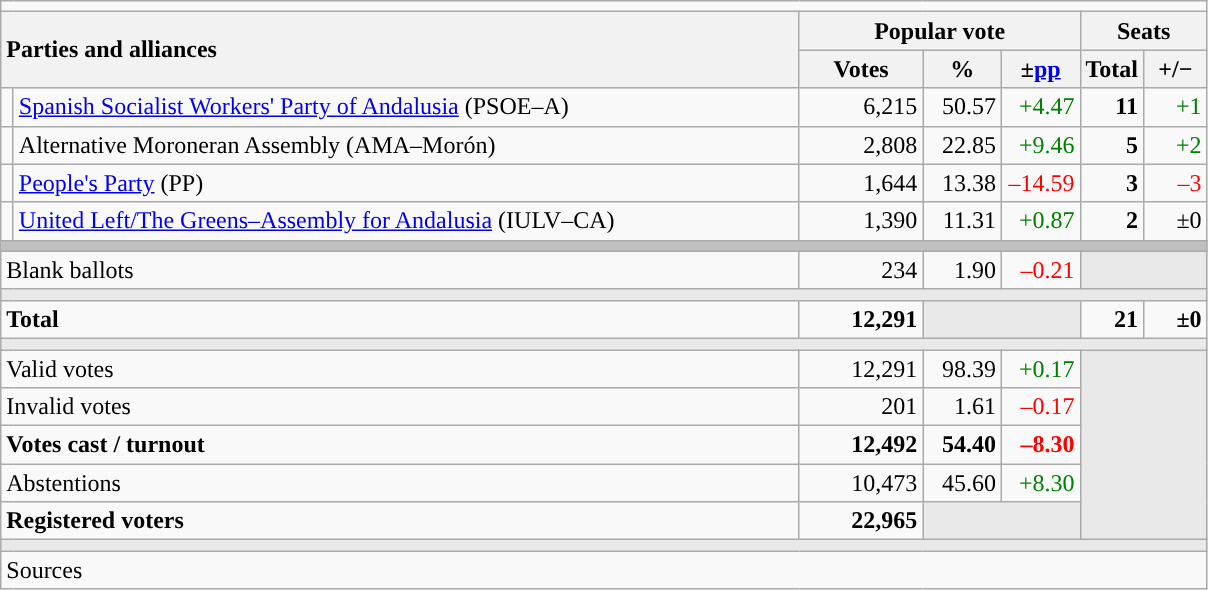<table class="wikitable" style="text-align:right;">
<tr>
<td colspan="7"></td>
</tr>
<tr>
<th style="text-align:left;" rowspan="2" colspan="2" width="525">Parties and alliances</th>
<th colspan="3">Popular vote</th>
<th colspan="2">Seats</th>
</tr>
<tr>
<th width="75">Votes</th>
<th width="45">%</th>
<th width="45">±<a href='#'>pp</a></th>
<th width="35">Total</th>
<th width="35">+/−</th>
</tr>
<tr>
<td width="1" style="color:inherit;background:"></td>
<td align="left"><a href='#'>Spanish Socialist Workers' Party of Andalusia</a> (PSOE–A)</td>
<td>6,215</td>
<td>50.57</td>
<td style="color:green;">+4.47</td>
<td><strong>11</strong></td>
<td style="color:green;">+1</td>
</tr>
<tr>
<td style="color:inherit;background:"></td>
<td align="left">Alternative Moroneran Assembly (AMA–Morón)</td>
<td>2,808</td>
<td>22.85</td>
<td style="color:green;">+9.46</td>
<td><strong>5</strong></td>
<td style="color:green;">+2</td>
</tr>
<tr>
<td style="color:inherit;background:"></td>
<td align="left"><a href='#'>People's Party</a> (PP)</td>
<td>1,644</td>
<td>13.38</td>
<td style="color:red;">–14.59</td>
<td><strong>3</strong></td>
<td style="color:red;">–3</td>
</tr>
<tr>
<td style="color:inherit;background:"></td>
<td align="left"><a href='#'>United Left/The Greens–Assembly for Andalusia</a> (IULV–CA)</td>
<td>1,390</td>
<td>11.31</td>
<td style="color:green;">+0.87</td>
<td><strong>2</strong></td>
<td>±0</td>
</tr>
<tr>
<td colspan="7" bgcolor="#C0C0C0"></td>
</tr>
<tr>
<td align="left" colspan="2">Blank ballots</td>
<td>234</td>
<td>1.90</td>
<td style="color:red;">–0.21</td>
<td bgcolor="#E9E9E9" colspan="2"></td>
</tr>
<tr>
<td colspan="7" bgcolor="#E9E9E9"></td>
</tr>
<tr style="font-weight:bold;">
<td align="left" colspan="2">Total</td>
<td>12,291</td>
<td bgcolor="#E9E9E9" colspan="2"></td>
<td>21</td>
<td>±0</td>
</tr>
<tr>
<td colspan="7" bgcolor="#E9E9E9"></td>
</tr>
<tr>
<td align="left" colspan="2">Valid votes</td>
<td>12,291</td>
<td>98.39</td>
<td style="color:green;">+0.17</td>
<td bgcolor="#E9E9E9" colspan="2" rowspan="5"></td>
</tr>
<tr>
<td align="left" colspan="2">Invalid votes</td>
<td>201</td>
<td>1.61</td>
<td style="color:red;">–0.17</td>
</tr>
<tr style="font-weight:bold;">
<td align="left" colspan="2">Votes cast / turnout</td>
<td>12,492</td>
<td>54.40</td>
<td style="color:red;">–8.30</td>
</tr>
<tr>
<td align="left" colspan="2">Abstentions</td>
<td>10,473</td>
<td>45.60</td>
<td style="color:green;">+8.30</td>
</tr>
<tr style="font-weight:bold;">
<td align="left" colspan="2">Registered voters</td>
<td>22,965</td>
<td bgcolor="#E9E9E9" colspan="2"></td>
</tr>
<tr>
<td colspan="7" bgcolor="#E9E9E9"></td>
</tr>
<tr>
<td align="left" colspan="7">Sources</td>
</tr>
</table>
